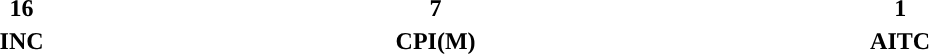<table style="width:65%; text-align:center;">
<tr>
<td style="background:"><strong>16</strong></td>
<td style="background:"><strong>7</strong></td>
<td style="background:"><strong>1</strong></td>
</tr>
<tr>
<td><span><strong>INC</strong></span></td>
<td><span><strong>CPI(M)</strong></span></td>
<td><span><strong>AITC</strong></span></td>
</tr>
</table>
